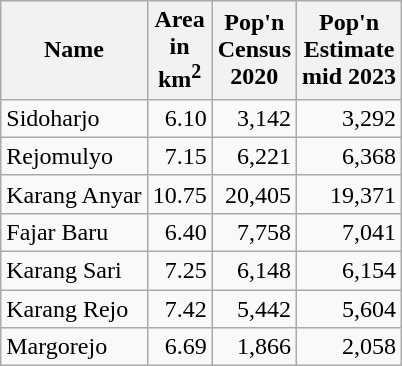<table class="sortable wikitable">
<tr>
<th>Name</th>
<th>Area <br> in<br>km<sup>2</sup></th>
<th>Pop'n<br>Census<br>2020</th>
<th>Pop'n<br>Estimate<br>mid 2023</th>
</tr>
<tr>
<td>Sidoharjo</td>
<td align="right">6.10</td>
<td align="right">3,142</td>
<td align="right">3,292</td>
</tr>
<tr>
<td>Rejomulyo</td>
<td align="right">7.15</td>
<td align="right">6,221</td>
<td align="right">6,368</td>
</tr>
<tr>
<td>Karang Anyar</td>
<td align="right">10.75</td>
<td align="right">20,405</td>
<td align="right">19,371</td>
</tr>
<tr>
<td>Fajar Baru</td>
<td align="right">6.40</td>
<td align="right">7,758</td>
<td align="right">7,041</td>
</tr>
<tr>
<td>Karang Sari</td>
<td align="right">7.25</td>
<td align="right">6,148</td>
<td align="right">6,154</td>
</tr>
<tr>
<td>Karang Rejo</td>
<td align="right">7.42</td>
<td align="right">5,442</td>
<td align="right">5,604</td>
</tr>
<tr>
<td>Margorejo</td>
<td align="right">6.69</td>
<td align="right">1,866</td>
<td align="right">2,058</td>
</tr>
</table>
